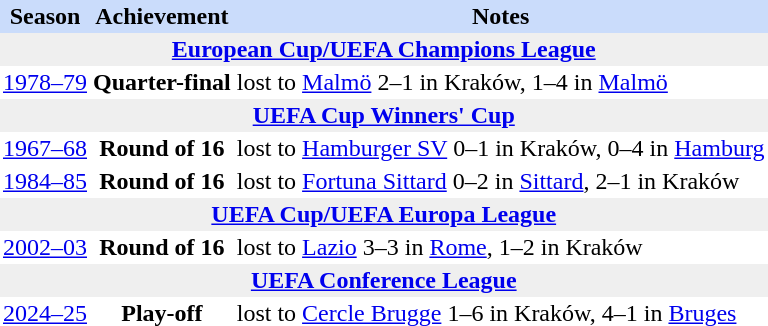<table class="toccolours" border="0" cellpadding="2" cellspacing="0" style="float:left;margin:0.5em">
<tr style="background:#cadcfb">
<th>Season</th>
<th>Achievement</th>
<th>Notes</th>
</tr>
<tr>
<th colspan="4" style="background:#efefef"><a href='#'>European Cup/UEFA Champions League</a></th>
</tr>
<tr>
<td style="text-align:center"><a href='#'>1978–79</a></td>
<td style="text-align:center"><strong>Quarter-final</strong></td>
<td style="text-align:left">lost to  <a href='#'>Malmö</a> 2–1 in Kraków, 1–4 in <a href='#'>Malmö</a></td>
</tr>
<tr>
<th colspan="4" style="background:#efefef"><a href='#'>UEFA Cup Winners' Cup</a></th>
</tr>
<tr>
<td style="text-align:center"><a href='#'>1967–68</a></td>
<td style="text-align:center"><strong>Round of 16</strong></td>
<td style="text-align:left">lost to  <a href='#'>Hamburger SV</a> 0–1 in Kraków, 0–4 in <a href='#'>Hamburg</a></td>
</tr>
<tr>
<td style="text-align:center"><a href='#'>1984–85</a></td>
<td style="text-align:center"><strong>Round of 16</strong></td>
<td style="text-align:left">lost to  <a href='#'>Fortuna Sittard</a> 0–2 in <a href='#'>Sittard</a>, 2–1 in Kraków</td>
</tr>
<tr>
<th colspan="4" style="background:#efefef"><a href='#'>UEFA Cup/UEFA Europa League</a></th>
</tr>
<tr>
<td style="text-align:center"><a href='#'>2002–03</a></td>
<td style="text-align:center"><strong>Round of 16</strong></td>
<td style="text-align:left">lost to  <a href='#'>Lazio</a> 3–3 in <a href='#'>Rome</a>, 1–2 in Kraków</td>
</tr>
<tr>
<th colspan="4" style="background:#efefef"><a href='#'>UEFA Conference League</a></th>
</tr>
<tr>
<td style="text-align:center"><a href='#'>2024–25</a></td>
<td style="text-align:center"><strong>Play-off</strong></td>
<td style="text-align:left">lost to  <a href='#'>Cercle Brugge</a> 1–6 in Kraków, 4–1 in <a href='#'>Bruges</a></td>
</tr>
</table>
